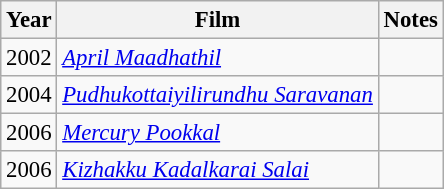<table class="wikitable" style="font-size: 95%;">
<tr>
<th>Year</th>
<th>Film</th>
<th>Notes</th>
</tr>
<tr>
<td>2002</td>
<td><em><a href='#'>April Maadhathil</a></em></td>
<td></td>
</tr>
<tr>
<td>2004</td>
<td><em><a href='#'>Pudhukottaiyilirundhu Saravanan</a></em></td>
<td></td>
</tr>
<tr>
<td>2006</td>
<td><em><a href='#'>Mercury Pookkal</a></em></td>
<td></td>
</tr>
<tr>
<td>2006</td>
<td><em><a href='#'>Kizhakku Kadalkarai Salai</a></em></td>
<td></td>
</tr>
</table>
